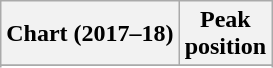<table class="wikitable sortable plainrowheaders" style="text-align:center">
<tr>
<th scope="col">Chart (2017–18)</th>
<th scope="col">Peak<br> position</th>
</tr>
<tr>
</tr>
<tr>
</tr>
<tr>
</tr>
<tr>
</tr>
</table>
